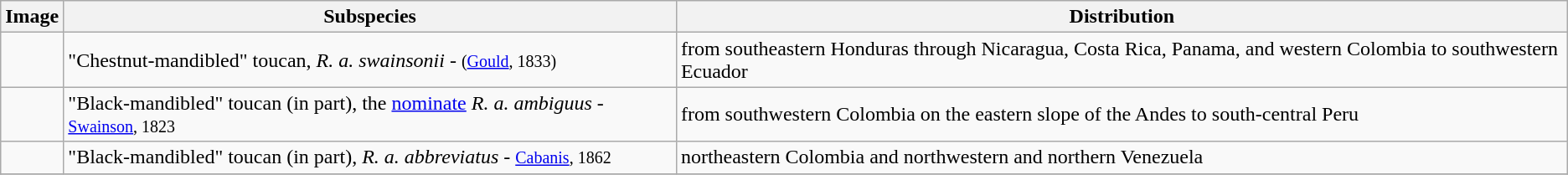<table class="wikitable ">
<tr>
<th>Image</th>
<th>Subspecies</th>
<th>Distribution</th>
</tr>
<tr>
<td></td>
<td>"Chestnut-mandibled" toucan, <em>R. a. swainsonii</em> - <small>(<a href='#'>Gould</a>, 1833)</small></td>
<td>from southeastern Honduras through Nicaragua, Costa Rica, Panama, and western Colombia to southwestern Ecuador</td>
</tr>
<tr>
<td></td>
<td>"Black-mandibled" toucan (in part), the <a href='#'>nominate</a> <em>R. a. ambiguus</em> - <small><a href='#'>Swainson</a>, 1823</small></td>
<td>from southwestern Colombia on the eastern slope of the Andes to south-central Peru</td>
</tr>
<tr>
<td></td>
<td>"Black-mandibled" toucan (in part), <em>R. a. abbreviatus</em> - <small><a href='#'>Cabanis</a>, 1862</small></td>
<td>northeastern Colombia and northwestern and northern Venezuela</td>
</tr>
<tr>
</tr>
</table>
